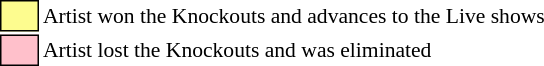<table class="toccolours" style="font-size: 90%; white-space: nowrap;">
<tr>
<td style="background:#fdfc8f; border:1px solid black;">      </td>
<td>Artist won the Knockouts and advances to the Live shows</td>
</tr>
<tr>
<td style="background:pink; border:1px solid black;">      </td>
<td>Artist lost the Knockouts and was eliminated</td>
</tr>
</table>
